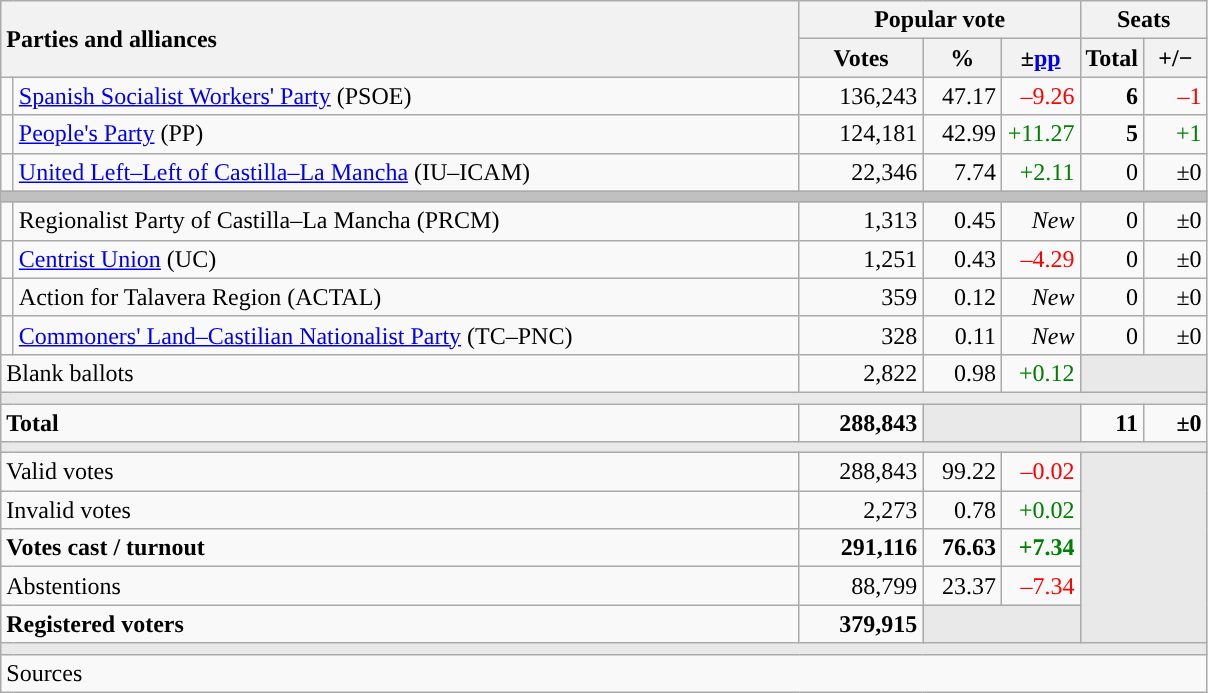<table class="wikitable" style="text-align:right;">
<tr>
<th style="text-align:left;" rowspan="2" colspan="2" width="525">Parties and alliances</th>
<th colspan="3">Popular vote</th>
<th colspan="2">Seats</th>
</tr>
<tr>
<th width="75">Votes</th>
<th width="45">%</th>
<th width="45">±<a href='#'>pp</a></th>
<th width="35">Total</th>
<th width="35">+/−</th>
</tr>
<tr>
<td width="1" style="color:inherit;background:"></td>
<td align="left"><a href='#'>Spanish Socialist Workers' Party</a> (PSOE)</td>
<td>136,243</td>
<td>47.17</td>
<td style="color:red;">–9.26</td>
<td><strong>6</strong></td>
<td style="color:red;">–1</td>
</tr>
<tr>
<td style="color:inherit;background:"></td>
<td align="left"><a href='#'>People's Party</a> (PP)</td>
<td>124,181</td>
<td>42.99</td>
<td style="color:green;">+11.27</td>
<td><strong>5</strong></td>
<td style="color:green;">+1</td>
</tr>
<tr>
<td style="color:inherit;background:"></td>
<td align="left"><a href='#'>United Left–Left of Castilla–La Mancha</a> (IU–ICAM)</td>
<td>22,346</td>
<td>7.74</td>
<td style="color:green;">+2.11</td>
<td>0</td>
<td>±0</td>
</tr>
<tr>
<td colspan="7" bgcolor="#C0C0C0"></td>
</tr>
<tr>
<td style="color:inherit;background:"></td>
<td align="left">Regionalist Party of Castilla–La Mancha (PRCM)</td>
<td>1,313</td>
<td>0.45</td>
<td><em>New</em></td>
<td>0</td>
<td>±0</td>
</tr>
<tr>
<td style="color:inherit;background:"></td>
<td align="left"><a href='#'>Centrist Union</a> (UC)</td>
<td>1,251</td>
<td>0.43</td>
<td style="color:red;">–4.29</td>
<td>0</td>
<td>±0</td>
</tr>
<tr>
<td style="color:inherit;background:"></td>
<td align="left">Action for Talavera Region (ACTAL)</td>
<td>359</td>
<td>0.12</td>
<td><em>New</em></td>
<td>0</td>
<td>±0</td>
</tr>
<tr>
<td style="color:inherit;background:"></td>
<td align="left"><a href='#'>Commoners' Land–Castilian Nationalist Party</a> (TC–PNC)</td>
<td>328</td>
<td>0.11</td>
<td><em>New</em></td>
<td>0</td>
<td>±0</td>
</tr>
<tr>
<td align="left" colspan="2">Blank ballots</td>
<td>2,822</td>
<td>0.98</td>
<td style="color:green;">+0.12</td>
<td bgcolor="#E9E9E9" colspan="2"></td>
</tr>
<tr>
<td colspan="7" bgcolor="#E9E9E9"></td>
</tr>
<tr style="font-weight:bold;">
<td align="left" colspan="2">Total</td>
<td>288,843</td>
<td bgcolor="#E9E9E9" colspan="2"></td>
<td>11</td>
<td>±0</td>
</tr>
<tr>
<td colspan="7" bgcolor="#E9E9E9"></td>
</tr>
<tr>
<td align="left" colspan="2">Valid votes</td>
<td>288,843</td>
<td>99.22</td>
<td style="color:red;">–0.02</td>
<td bgcolor="#E9E9E9" colspan="2" rowspan="5"></td>
</tr>
<tr>
<td align="left" colspan="2">Invalid votes</td>
<td>2,273</td>
<td>0.78</td>
<td style="color:green;">+0.02</td>
</tr>
<tr style="font-weight:bold;">
<td align="left" colspan="2">Votes cast / turnout</td>
<td>291,116</td>
<td>76.63</td>
<td style="color:green;">+7.34</td>
</tr>
<tr>
<td align="left" colspan="2">Abstentions</td>
<td>88,799</td>
<td>23.37</td>
<td style="color:red;">–7.34</td>
</tr>
<tr style="font-weight:bold;">
<td align="left" colspan="2">Registered voters</td>
<td>379,915</td>
<td bgcolor="#E9E9E9" colspan="2"></td>
</tr>
<tr>
<td colspan="7" bgcolor="#E9E9E9"></td>
</tr>
<tr>
<td align="left" colspan="7">Sources</td>
</tr>
</table>
